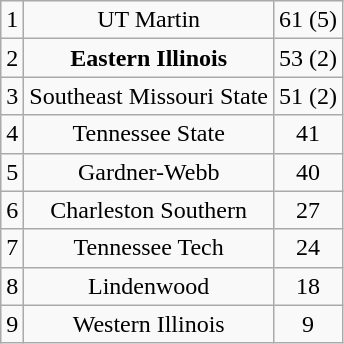<table class="wikitable">
<tr align="center">
<td>1</td>
<td>UT Martin</td>
<td>61 (5)</td>
</tr>
<tr align="center">
<td>2</td>
<td><strong>Eastern Illinois</strong></td>
<td>53 (2)</td>
</tr>
<tr align="center">
<td>3</td>
<td>Southeast Missouri State</td>
<td>51 (2)</td>
</tr>
<tr align="center">
<td>4</td>
<td>Tennessee State</td>
<td>41</td>
</tr>
<tr align="center">
<td>5</td>
<td>Gardner-Webb</td>
<td>40</td>
</tr>
<tr align="center">
<td>6</td>
<td>Charleston Southern</td>
<td>27</td>
</tr>
<tr align="center">
<td>7</td>
<td>Tennessee Tech</td>
<td>24</td>
</tr>
<tr align="center">
<td>8</td>
<td>Lindenwood</td>
<td>18</td>
</tr>
<tr align="center">
<td>9</td>
<td>Western Illinois</td>
<td>9</td>
</tr>
</table>
